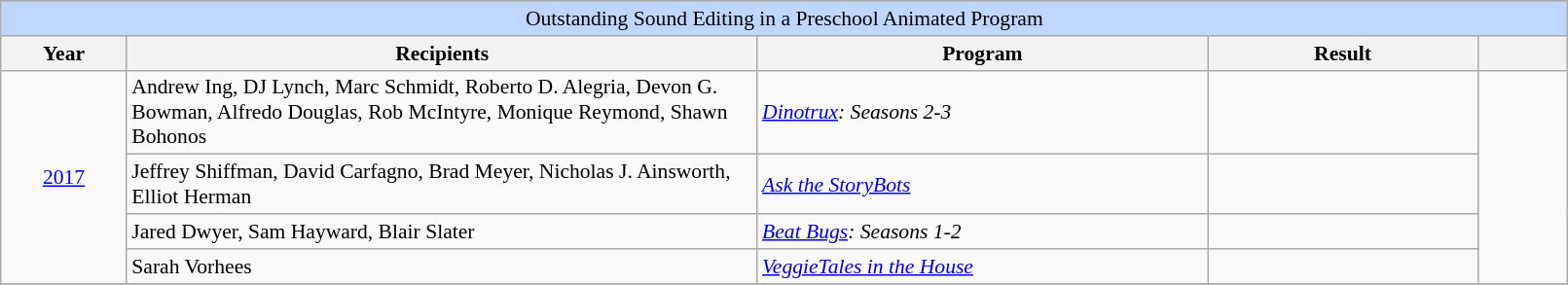<table class="wikitable plainrowheaders" style="font-size: 90%" width=85%>
<tr>
</tr>
<tr ---- bgcolor="#bfd7ff">
<td colspan=6 align=center>Outstanding Sound Editing in a Preschool Animated Program</td>
</tr>
<tr ---- bgcolor="#ebf5ff">
<th scope="col" style="width:7%;">Year</th>
<th scope="col" style="width:35%;">Recipients</th>
<th scope="col" style="width:25%;">Program</th>
<th scope="col" style="width:15%;">Result</th>
<th scope="col" class="unsortable" style="width:5%;"></th>
</tr>
<tr>
<td rowspan="4" style="text-align:center;"><a href='#'>2017</a></td>
<td>Andrew Ing, DJ Lynch, Marc Schmidt, Roberto D. Alegria, Devon G. Bowman, Alfredo Douglas, Rob McIntyre, Monique Reymond, Shawn Bohonos</td>
<td><em><a href='#'>Dinotrux</a>: Seasons 2-3</em></td>
<td></td>
<td rowspan="4" style="text-align:center;"></td>
</tr>
<tr>
<td>Jeffrey Shiffman, David Carfagno, Brad Meyer, Nicholas J. Ainsworth, Elliot Herman</td>
<td><em><a href='#'>Ask the StoryBots</a></em></td>
<td></td>
</tr>
<tr>
<td>Jared Dwyer, Sam Hayward, Blair Slater</td>
<td><em><a href='#'>Beat Bugs</a>: Seasons 1-2</em></td>
<td></td>
</tr>
<tr>
<td>Sarah Vorhees</td>
<td><em><a href='#'>VeggieTales in the House</a></em></td>
<td></td>
</tr>
<tr>
</tr>
</table>
